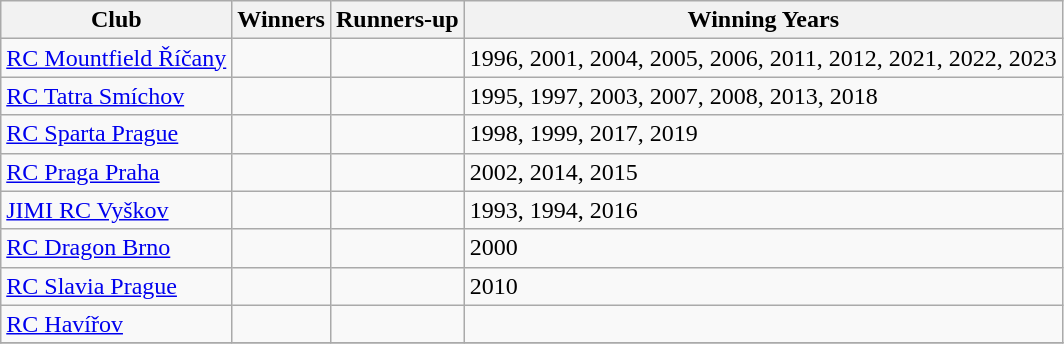<table class="wikitable">
<tr>
<th>Club</th>
<th>Winners</th>
<th>Runners-up</th>
<th>Winning Years</th>
</tr>
<tr>
<td><a href='#'>RC Mountfield Říčany</a></td>
<td></td>
<td></td>
<td>1996, 2001, 2004, 2005, 2006, 2011, 2012, 2021, 2022, 2023</td>
</tr>
<tr>
<td><a href='#'>RC Tatra Smíchov</a></td>
<td></td>
<td></td>
<td>1995, 1997, 2003, 2007, 2008, 2013, 2018</td>
</tr>
<tr>
<td><a href='#'>RC Sparta Prague</a></td>
<td></td>
<td></td>
<td>1998, 1999, 2017, 2019</td>
</tr>
<tr>
<td><a href='#'>RC Praga Praha</a></td>
<td></td>
<td></td>
<td>2002, 2014, 2015</td>
</tr>
<tr>
<td><a href='#'>JIMI RC Vyškov</a></td>
<td></td>
<td></td>
<td>1993, 1994, 2016</td>
</tr>
<tr>
<td><a href='#'>RC Dragon Brno</a></td>
<td></td>
<td></td>
<td>2000</td>
</tr>
<tr>
<td><a href='#'>RC Slavia Prague</a></td>
<td></td>
<td></td>
<td>2010</td>
</tr>
<tr>
<td><a href='#'>RC Havířov</a></td>
<td></td>
<td></td>
<td></td>
</tr>
<tr>
</tr>
</table>
